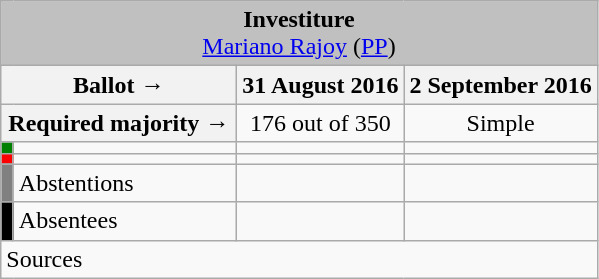<table class="wikitable" style="text-align:center;">
<tr>
<td colspan="4" align="center" bgcolor="#C0C0C0"><strong>Investiture</strong><br><a href='#'>Mariano Rajoy</a> (<a href='#'>PP</a>)</td>
</tr>
<tr>
<th colspan="2" style="width:150px;">Ballot →</th>
<th>31 August 2016</th>
<th>2 September 2016</th>
</tr>
<tr>
<th colspan="2">Required majority →</th>
<td>176 out of 350 </td>
<td>Simple </td>
</tr>
<tr>
<th style="width:1px; background:green;"></th>
<td style="text-align:left;"></td>
<td></td>
<td></td>
</tr>
<tr>
<th style="color:inherit;background:red;"></th>
<td style="text-align:left;"></td>
<td></td>
<td></td>
</tr>
<tr>
<th style="color:inherit;background:gray;"></th>
<td style="text-align:left;"><span>Abstentions</span></td>
<td></td>
<td></td>
</tr>
<tr>
<th style="color:inherit;background:black;"></th>
<td style="text-align:left;"><span>Absentees</span></td>
<td></td>
<td></td>
</tr>
<tr>
<td style="text-align:left;" colspan="4">Sources</td>
</tr>
</table>
